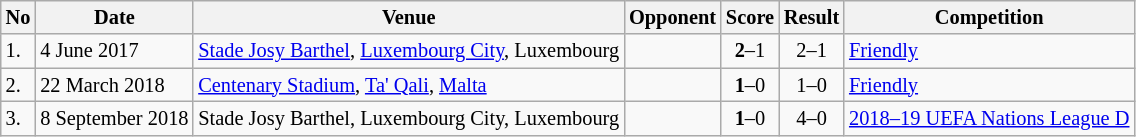<table class="wikitable" style="font-size:85%;">
<tr>
<th>No</th>
<th>Date</th>
<th>Venue</th>
<th>Opponent</th>
<th>Score</th>
<th>Result</th>
<th>Competition</th>
</tr>
<tr>
<td>1.</td>
<td>4 June 2017</td>
<td><a href='#'>Stade Josy Barthel</a>, <a href='#'>Luxembourg City</a>, Luxembourg</td>
<td></td>
<td align=center><strong>2</strong>–1</td>
<td align=center>2–1</td>
<td><a href='#'>Friendly</a></td>
</tr>
<tr>
<td>2.</td>
<td>22 March 2018</td>
<td><a href='#'>Centenary Stadium</a>, <a href='#'>Ta' Qali</a>, <a href='#'>Malta</a></td>
<td></td>
<td align=center><strong>1</strong>–0</td>
<td align=center>1–0</td>
<td><a href='#'>Friendly</a></td>
</tr>
<tr>
<td>3.</td>
<td>8 September 2018</td>
<td>Stade Josy Barthel, Luxembourg City, Luxembourg</td>
<td></td>
<td align=center><strong>1</strong>–0</td>
<td align=center>4–0</td>
<td><a href='#'>2018–19 UEFA Nations League D</a></td>
</tr>
</table>
